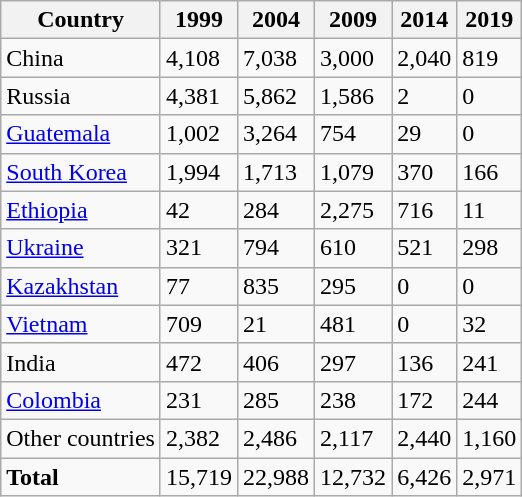<table class="wikitable">
<tr>
<th scope="col">Country</th>
<th scope="col">1999</th>
<th scope="col">2004</th>
<th scope="col">2009</th>
<th scope="col">2014</th>
<th scope="col">2019</th>
</tr>
<tr>
<td>China</td>
<td>4,108</td>
<td>7,038</td>
<td>3,000</td>
<td>2,040</td>
<td>819</td>
</tr>
<tr>
<td>Russia</td>
<td>4,381</td>
<td>5,862</td>
<td>1,586</td>
<td>2</td>
<td>0</td>
</tr>
<tr>
<td><a href='#'>Guatemala</a></td>
<td>1,002</td>
<td>3,264</td>
<td>754</td>
<td>29</td>
<td>0</td>
</tr>
<tr>
<td><a href='#'>South Korea</a></td>
<td>1,994</td>
<td>1,713</td>
<td>1,079</td>
<td>370</td>
<td>166</td>
</tr>
<tr>
<td><a href='#'>Ethiopia</a></td>
<td>42</td>
<td>284</td>
<td>2,275</td>
<td>716</td>
<td>11</td>
</tr>
<tr>
<td><a href='#'>Ukraine</a></td>
<td>321</td>
<td>794</td>
<td>610</td>
<td>521</td>
<td>298</td>
</tr>
<tr>
<td><a href='#'>Kazakhstan</a></td>
<td>77</td>
<td>835</td>
<td>295</td>
<td>0</td>
<td>0</td>
</tr>
<tr>
<td><a href='#'>Vietnam</a></td>
<td>709</td>
<td>21</td>
<td>481</td>
<td>0</td>
<td>32</td>
</tr>
<tr>
<td>India</td>
<td>472</td>
<td>406</td>
<td>297</td>
<td>136</td>
<td>241</td>
</tr>
<tr>
<td><a href='#'>Colombia</a></td>
<td>231</td>
<td>285</td>
<td>238</td>
<td>172</td>
<td>244</td>
</tr>
<tr>
<td>Other countries</td>
<td>2,382</td>
<td>2,486</td>
<td>2,117</td>
<td>2,440</td>
<td>1,160</td>
</tr>
<tr>
<td><strong>Total</strong></td>
<td>15,719</td>
<td>22,988</td>
<td>12,732</td>
<td>6,426</td>
<td>2,971</td>
</tr>
</table>
